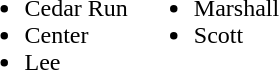<table border="0">
<tr>
<td valign="top"><br><ul><li>Cedar Run</li><li>Center</li><li>Lee</li></ul></td>
<td valign="top"><br><ul><li>Marshall</li><li>Scott</li></ul></td>
</tr>
</table>
